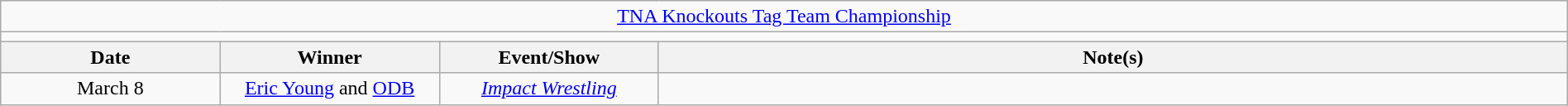<table class="wikitable" style="text-align:center; width:100%;">
<tr>
<td colspan="5"><a href='#'>TNA Knockouts Tag Team Championship</a></td>
</tr>
<tr>
<td colspan="5"><strong></strong></td>
</tr>
<tr>
<th width="14%">Date</th>
<th width="14%">Winner</th>
<th width="14%">Event/Show</th>
<th width="58%">Note(s)</th>
</tr>
<tr>
<td>March 8</td>
<td><a href='#'>Eric Young</a> and <a href='#'>ODB</a></td>
<td><em><a href='#'>Impact Wrestling</a></em></td>
<td></td>
</tr>
</table>
